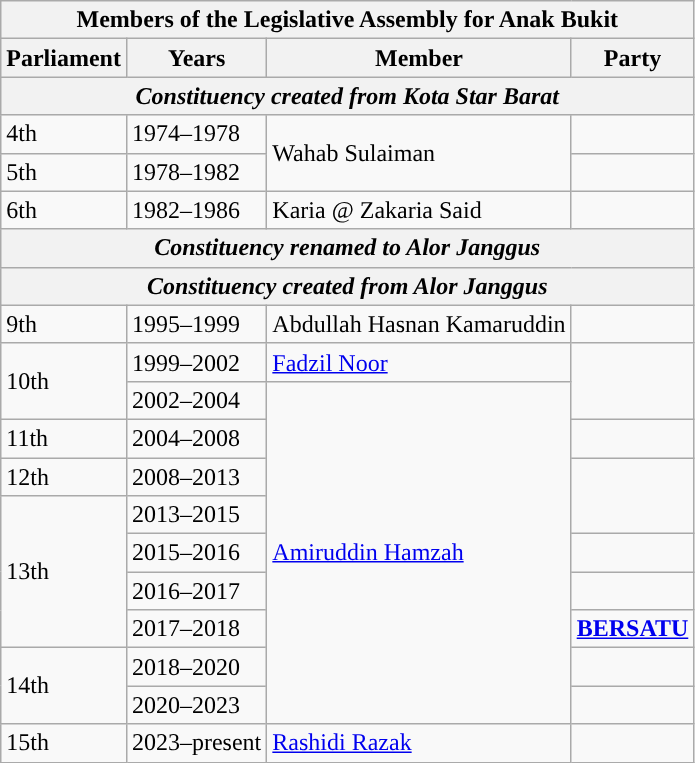<table class=wikitable>
<tr>
<th colspan="4">Members of the Legislative Assembly for Anak Bukit</th>
</tr>
<tr>
<th>Parliament</th>
<th>Years</th>
<th>Member</th>
<th>Party</th>
</tr>
<tr>
<th colspan="4"><em>Constituency created from Kota Star Barat</em></th>
</tr>
<tr>
<td>4th</td>
<td>1974–1978</td>
<td rowspan="2">Wahab Sulaiman</td>
<td></td>
</tr>
<tr>
<td>5th</td>
<td>1978–1982</td>
<td></td>
</tr>
<tr>
<td>6th</td>
<td>1982–1986</td>
<td>Karia @ Zakaria Said</td>
<td></td>
</tr>
<tr>
<th colspan="4"><em>Constituency renamed to Alor Janggus</em></th>
</tr>
<tr>
<th colspan="4"><em>Constituency created from Alor Janggus</em></th>
</tr>
<tr>
<td>9th</td>
<td>1995–1999</td>
<td>Abdullah Hasnan Kamaruddin</td>
<td></td>
</tr>
<tr>
<td rowspan=2>10th</td>
<td>1999–2002</td>
<td><a href='#'>Fadzil Noor</a></td>
<td rowspan=2></td>
</tr>
<tr>
<td>2002–2004</td>
<td rowspan=9><a href='#'>Amiruddin Hamzah</a></td>
</tr>
<tr>
<td>11th</td>
<td>2004–2008</td>
<td></td>
</tr>
<tr>
<td>12th</td>
<td>2008–2013</td>
<td rowspan=2></td>
</tr>
<tr>
<td rowspan=4>13th</td>
<td>2013–2015</td>
</tr>
<tr>
<td>2015–2016</td>
<td></td>
</tr>
<tr>
<td>2016–2017</td>
<td></td>
</tr>
<tr>
<td>2017–2018</td>
<td><strong><a href='#'>BERSATU</a></strong></td>
</tr>
<tr>
<td rowspan=2>14th</td>
<td>2018–2020</td>
<td></td>
</tr>
<tr>
<td>2020–2023</td>
<td></td>
</tr>
<tr>
<td>15th</td>
<td>2023–present</td>
<td><a href='#'>Rashidi Razak</a></td>
<td></td>
</tr>
</table>
